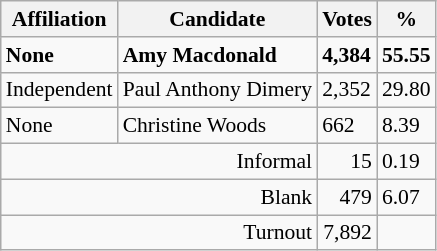<table class="wikitable col3right col4right" style="font-size:90%">
<tr>
<th>Affiliation</th>
<th>Candidate</th>
<th>Votes</th>
<th>%</th>
</tr>
<tr>
<td><strong>None</strong></td>
<td><strong>Amy Macdonald</strong></td>
<td><strong>4,384</strong></td>
<td><strong>55.55<em></td>
</tr>
<tr>
<td>Independent</td>
<td>Paul Anthony Dimery</td>
<td>2,352</td>
<td>29.80</td>
</tr>
<tr>
<td>None</td>
<td>Christine Woods</td>
<td>662</td>
<td>8.39</td>
</tr>
<tr>
<td colspan="2" style="text-align:right"></strong>Informal<strong></td>
<td style="text-align:right">15</td>
<td>0.19</td>
</tr>
<tr>
<td colspan="2" style="text-align:right"></strong>Blank<strong></td>
<td style="text-align:right">479</td>
<td>6.07</td>
</tr>
<tr>
<td colspan="2" style="text-align:right"></strong>Turnout<strong></td>
<td style="text-align:right">7,892</td>
<td></td>
</tr>
</table>
